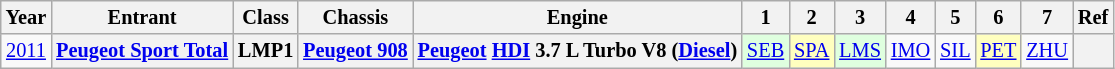<table class="wikitable" style="text-align:center; font-size:85%">
<tr>
<th>Year</th>
<th>Entrant</th>
<th>Class</th>
<th>Chassis</th>
<th>Engine</th>
<th>1</th>
<th>2</th>
<th>3</th>
<th>4</th>
<th>5</th>
<th>6</th>
<th>7</th>
<th>Ref</th>
</tr>
<tr>
<td><a href='#'>2011</a></td>
<th nowrap><a href='#'>Peugeot Sport Total</a></th>
<th>LMP1</th>
<th nowrap><a href='#'>Peugeot 908</a></th>
<th nowrap><a href='#'>Peugeot</a> <a href='#'>HDI</a> 3.7 L Turbo V8 (<a href='#'>Diesel</a>)</th>
<td style="background:#DFFFDF;"><a href='#'>SEB</a><br></td>
<td style="background:#FFFFBF;"><a href='#'>SPA</a><br></td>
<td style="background:#DFFFDF;"><a href='#'>LMS</a><br></td>
<td><a href='#'>IMO</a></td>
<td><a href='#'>SIL</a></td>
<td style="background:#FFFFBF;"><a href='#'>PET</a><br></td>
<td><a href='#'>ZHU</a></td>
<th></th>
</tr>
</table>
